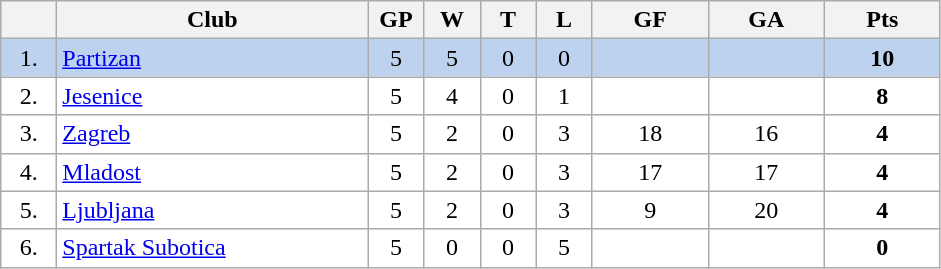<table class="wikitable">
<tr>
<th width="30"></th>
<th width="200">Club</th>
<th width="30">GP</th>
<th width="30">W</th>
<th width="30">T</th>
<th width="30">L</th>
<th width="70">GF</th>
<th width="70">GA</th>
<th width="70">Pts</th>
</tr>
<tr bgcolor="#BCD2EE" align="center">
<td>1.</td>
<td align="left"><a href='#'>Partizan</a></td>
<td>5</td>
<td>5</td>
<td>0</td>
<td>0</td>
<td></td>
<td></td>
<td><strong>10</strong></td>
</tr>
<tr bgcolor="#FFFFFF" align="center">
<td>2.</td>
<td align="left"><a href='#'>Jesenice</a></td>
<td>5</td>
<td>4</td>
<td>0</td>
<td>1</td>
<td></td>
<td></td>
<td><strong>8</strong></td>
</tr>
<tr bgcolor="#FFFFFF" align="center">
<td>3.</td>
<td align="left"><a href='#'>Zagreb</a></td>
<td>5</td>
<td>2</td>
<td>0</td>
<td>3</td>
<td>18</td>
<td>16</td>
<td><strong>4</strong></td>
</tr>
<tr bgcolor="#FFFFFF" align="center">
<td>4.</td>
<td align="left"><a href='#'>Mladost</a></td>
<td>5</td>
<td>2</td>
<td>0</td>
<td>3</td>
<td>17</td>
<td>17</td>
<td><strong>4</strong></td>
</tr>
<tr bgcolor="#FFFFFF" align="center">
<td>5.</td>
<td align="left"><a href='#'>Ljubljana</a></td>
<td>5</td>
<td>2</td>
<td>0</td>
<td>3</td>
<td>9</td>
<td>20</td>
<td><strong>4</strong></td>
</tr>
<tr bgcolor="#FFFFFF" align="center">
<td>6.</td>
<td align="left"><a href='#'>Spartak Subotica</a></td>
<td>5</td>
<td>0</td>
<td>0</td>
<td>5</td>
<td></td>
<td></td>
<td><strong>0</strong></td>
</tr>
</table>
